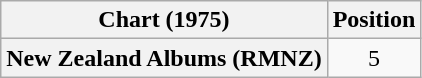<table class="wikitable plainrowheaders" style="text-align:center">
<tr>
<th scope="col">Chart (1975)</th>
<th scope="col">Position</th>
</tr>
<tr>
<th scope="row">New Zealand Albums (RMNZ)</th>
<td>5</td>
</tr>
</table>
